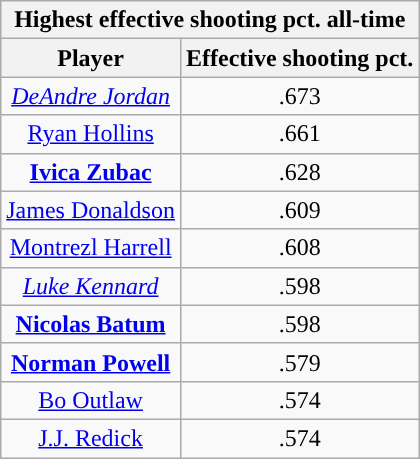<table class="wikitable sortable" style="text-align:center">
<tr>
<th colspan="2">Highest effective shooting pct. all-time</th>
</tr>
<tr>
<th>Player</th>
<th>Effective shooting pct.</th>
</tr>
<tr>
<td><em><a href='#'>DeAndre Jordan</a></em></td>
<td>.673</td>
</tr>
<tr>
<td><a href='#'>Ryan Hollins</a></td>
<td>.661</td>
</tr>
<tr>
<td><strong><a href='#'>Ivica Zubac</a></strong></td>
<td>.628</td>
</tr>
<tr>
<td><a href='#'>James Donaldson</a></td>
<td>.609</td>
</tr>
<tr>
<td><a href='#'>Montrezl Harrell</a></td>
<td>.608</td>
</tr>
<tr>
<td><em><a href='#'>Luke Kennard</a></em></td>
<td>.598</td>
</tr>
<tr>
<td><strong><a href='#'>Nicolas Batum</a></strong></td>
<td>.598</td>
</tr>
<tr>
<td><strong><a href='#'>Norman Powell</a></strong></td>
<td>.579</td>
</tr>
<tr>
<td><a href='#'>Bo Outlaw</a></td>
<td>.574</td>
</tr>
<tr>
<td><a href='#'>J.J. Redick</a></td>
<td>.574</td>
</tr>
</table>
